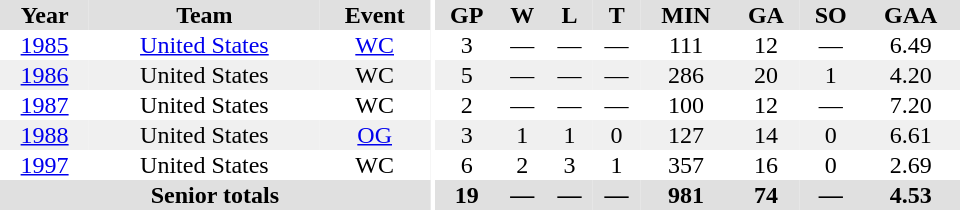<table border="0" cellpadding="1" cellspacing="0" ID="Table3" style="text-align:center; width:40em">
<tr ALIGN="center" bgcolor="#e0e0e0">
<th>Year</th>
<th>Team</th>
<th>Event</th>
<th rowspan="99" bgcolor="#ffffff"></th>
<th>GP</th>
<th>W</th>
<th>L</th>
<th>T</th>
<th>MIN</th>
<th>GA</th>
<th>SO</th>
<th>GAA</th>
</tr>
<tr>
<td><a href='#'>1985</a></td>
<td><a href='#'>United States</a></td>
<td><a href='#'>WC</a></td>
<td>3</td>
<td>—</td>
<td>—</td>
<td>—</td>
<td>111</td>
<td>12</td>
<td>—</td>
<td>6.49</td>
</tr>
<tr bgcolor="#f0f0f0">
<td><a href='#'>1986</a></td>
<td>United States</td>
<td>WC</td>
<td>5</td>
<td>—</td>
<td>—</td>
<td>—</td>
<td>286</td>
<td>20</td>
<td>1</td>
<td>4.20</td>
</tr>
<tr>
<td><a href='#'>1987</a></td>
<td>United States</td>
<td>WC</td>
<td>2</td>
<td>—</td>
<td>—</td>
<td>—</td>
<td>100</td>
<td>12</td>
<td>—</td>
<td>7.20</td>
</tr>
<tr bgcolor="#f0f0f0">
<td><a href='#'>1988</a></td>
<td>United States</td>
<td><a href='#'>OG</a></td>
<td>3</td>
<td>1</td>
<td>1</td>
<td>0</td>
<td>127</td>
<td>14</td>
<td>0</td>
<td>6.61</td>
</tr>
<tr>
<td><a href='#'>1997</a></td>
<td>United States</td>
<td>WC</td>
<td>6</td>
<td>2</td>
<td>3</td>
<td>1</td>
<td>357</td>
<td>16</td>
<td>0</td>
<td>2.69</td>
</tr>
<tr bgcolor="#e0e0e0">
<th colspan="3">Senior totals</th>
<th>19</th>
<th>—</th>
<th>—</th>
<th>—</th>
<th>981</th>
<th>74</th>
<th>—</th>
<th>4.53</th>
</tr>
</table>
